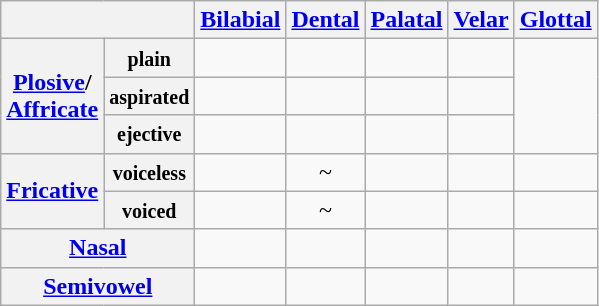<table class="wikitable" style="text-align: center; ">
<tr>
<th colspan="2"></th>
<th><a href='#'>Bilabial</a></th>
<th><a href='#'>Dental</a></th>
<th><a href='#'>Palatal</a></th>
<th><a href='#'>Velar</a></th>
<th><a href='#'>Glottal</a></th>
</tr>
<tr>
<th rowspan="3"><a href='#'>Plosive</a>/<br><a href='#'>Affricate</a></th>
<th><small>plain</small></th>
<td> </td>
<td> </td>
<td> </td>
<td> </td>
<td rowspan="3"> </td>
</tr>
<tr>
<th><small>aspirated</small></th>
<td> </td>
<td> </td>
<td> </td>
<td> </td>
</tr>
<tr>
<th><small>ejective</small></th>
<td> </td>
<td> </td>
<td> </td>
<td> </td>
</tr>
<tr>
<th rowspan="2"><a href='#'>Fricative</a></th>
<th><small>voiceless</small></th>
<td></td>
<td> ~  </td>
<td> </td>
<td> </td>
<td> </td>
</tr>
<tr>
<th><small>voiced</small></th>
<td></td>
<td> ~  </td>
<td> </td>
<td> </td>
<td></td>
</tr>
<tr>
<th colspan="2"><a href='#'>Nasal</a></th>
<td> </td>
<td> </td>
<td></td>
<td></td>
<td></td>
</tr>
<tr>
<th colspan="2"><a href='#'>Semivowel</a></th>
<td> </td>
<td></td>
<td> </td>
<td></td>
<td></td>
</tr>
</table>
